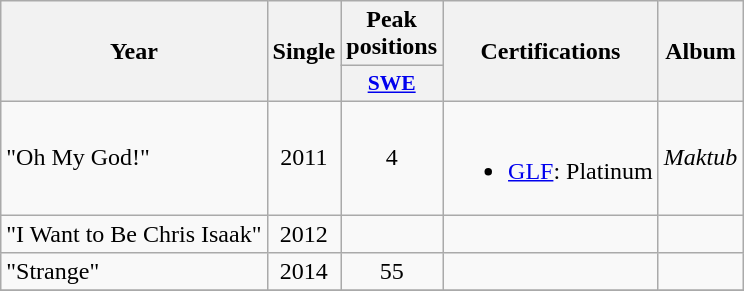<table class="wikitable">
<tr>
<th align="center" rowspan="2">Year</th>
<th align="center" rowspan="2">Single</th>
<th align="center" colspan="1">Peak positions</th>
<th align="center" rowspan="2">Certifications</th>
<th align="center" rowspan="2">Album</th>
</tr>
<tr>
<th scope="col" style="width:3em;font-size:90%;"><a href='#'>SWE</a><br></th>
</tr>
<tr>
<td>"Oh My God!"</td>
<td style="text-align:center;">2011</td>
<td style="text-align:center;">4</td>
<td><br><ul><li><a href='#'>GLF</a>: Platinum</li></ul></td>
<td style="text-align:center;"><em>Maktub</em></td>
</tr>
<tr>
<td>"I Want to Be Chris Isaak"</td>
<td style="text-align:center;">2012</td>
<td style="text-align:center;"></td>
<td></td>
<td style="text-align:center;"></td>
</tr>
<tr>
<td>"Strange"</td>
<td style="text-align:center;">2014</td>
<td style="text-align:center;">55</td>
<td></td>
<td style="text-align:center;"></td>
</tr>
<tr>
</tr>
</table>
